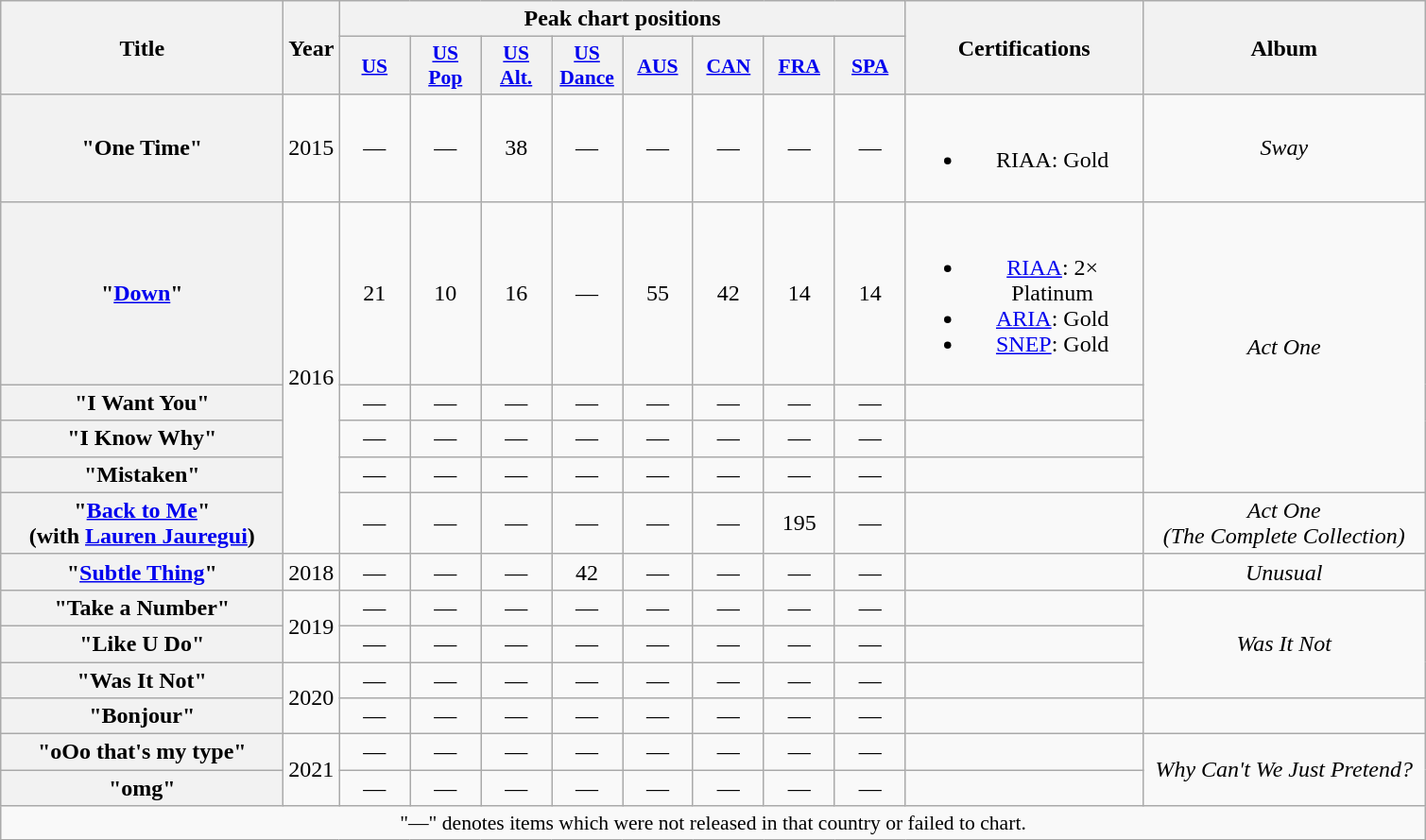<table class="wikitable plainrowheaders" style="text-align:center">
<tr>
<th scope="col" rowspan="2" style="width:12em;">Title</th>
<th scope="col" rowspan="2" style="width:1em;">Year</th>
<th colspan="8" scope="col">Peak chart positions</th>
<th scope="col" rowspan="2" style="width:10em;">Certifications</th>
<th scope="col" rowspan="2" style="width:12em;">Album</th>
</tr>
<tr>
<th scope="col" style="width:3em;font-size:90%;"><a href='#'>US</a><br></th>
<th scope="col" style="width:3em;font-size:90%;"><a href='#'>US<br> Pop</a><br></th>
<th scope="col" style="width:3em;font-size:90%;"><a href='#'>US<br>Alt.</a><br></th>
<th scope="col" style="width:3em;font-size:90%;"><a href='#'>US<br>Dance</a><br></th>
<th scope="col" style="width:3em;font-size:90%;"><a href='#'>AUS</a><br></th>
<th scope="col" style="width:3em;font-size:90%;"><a href='#'>CAN</a><br></th>
<th scope="col" style="width:3em;font-size:90%;"><a href='#'>FRA</a><br></th>
<th scope="col" style="width:3em;font-size:90%;"><a href='#'>SPA</a><br></th>
</tr>
<tr>
<th scope="row">"One Time"</th>
<td>2015</td>
<td>—</td>
<td>—</td>
<td>38</td>
<td>—</td>
<td>—</td>
<td>—</td>
<td>—</td>
<td>—</td>
<td><br><ul><li>RIAA: Gold</li></ul></td>
<td><em>Sway</em></td>
</tr>
<tr>
<th scope="row">"<a href='#'>Down</a>"</th>
<td rowspan="5">2016</td>
<td>21</td>
<td>10</td>
<td>16</td>
<td>—</td>
<td>55</td>
<td>42</td>
<td>14<br></td>
<td>14</td>
<td><br><ul><li><a href='#'>RIAA</a>: 2× Platinum</li><li><a href='#'>ARIA</a>: Gold</li><li><a href='#'>SNEP</a>: Gold</li></ul></td>
<td rowspan="4"><em>Act One</em></td>
</tr>
<tr>
<th scope="row">"I Want You"</th>
<td>—</td>
<td>—</td>
<td>—</td>
<td>—</td>
<td>—</td>
<td>—</td>
<td>—</td>
<td>—</td>
<td></td>
</tr>
<tr>
<th scope="row">"I Know Why"</th>
<td>—</td>
<td>—</td>
<td>—</td>
<td>—</td>
<td>—</td>
<td>—</td>
<td>—</td>
<td>—</td>
<td></td>
</tr>
<tr>
<th scope="row">"Mistaken"</th>
<td>—</td>
<td>—</td>
<td>—</td>
<td>—</td>
<td>—</td>
<td>—</td>
<td>—</td>
<td>—</td>
<td></td>
</tr>
<tr>
<th scope="row">"<a href='#'>Back to Me</a>" <br><span>(with <a href='#'>Lauren Jauregui</a>)</span></th>
<td>—</td>
<td>—</td>
<td>—</td>
<td>—</td>
<td>—</td>
<td>—</td>
<td>195</td>
<td>—</td>
<td></td>
<td><em>Act One <br> (The Complete Collection)</em></td>
</tr>
<tr>
<th scope="row">"<a href='#'>Subtle Thing</a>"</th>
<td>2018</td>
<td>—</td>
<td>—</td>
<td>—</td>
<td>42</td>
<td>—</td>
<td>—</td>
<td>—</td>
<td>—</td>
<td></td>
<td><em>Unusual</em></td>
</tr>
<tr>
<th scope="row">"Take a Number"<br></th>
<td rowspan="2">2019</td>
<td>—</td>
<td>—</td>
<td>—</td>
<td>—</td>
<td>—</td>
<td>—</td>
<td>—</td>
<td>—</td>
<td></td>
<td rowspan="3"><em>Was It Not</em></td>
</tr>
<tr>
<th scope="row">"Like U Do"</th>
<td>—</td>
<td>—</td>
<td>—</td>
<td>—</td>
<td>—</td>
<td>—</td>
<td>—</td>
<td>—</td>
<td></td>
</tr>
<tr>
<th scope="row">"Was It Not"</th>
<td rowspan="2">2020</td>
<td>—</td>
<td>—</td>
<td>—</td>
<td>—</td>
<td>—</td>
<td>—</td>
<td>—</td>
<td>—</td>
<td></td>
</tr>
<tr>
<th scope="row">"Bonjour"<br></th>
<td>—</td>
<td>—</td>
<td>—</td>
<td>—</td>
<td>—</td>
<td>—</td>
<td>—</td>
<td>—</td>
<td></td>
<td></td>
</tr>
<tr>
<th scope="row">"oOo that's my type"<br></th>
<td rowspan="2">2021</td>
<td>—</td>
<td>—</td>
<td>—</td>
<td>—</td>
<td>—</td>
<td>—</td>
<td>—</td>
<td>—</td>
<td></td>
<td rowspan="2"><em>Why Can't We Just Pretend?</em></td>
</tr>
<tr>
<th scope="row">"omg"</th>
<td>—</td>
<td>—</td>
<td>—</td>
<td>—</td>
<td>—</td>
<td>—</td>
<td>—</td>
<td>—</td>
<td></td>
</tr>
<tr>
<td colspan="12" style="font-size:90%;">"—" denotes items which were not released in that country or failed to chart.</td>
</tr>
</table>
